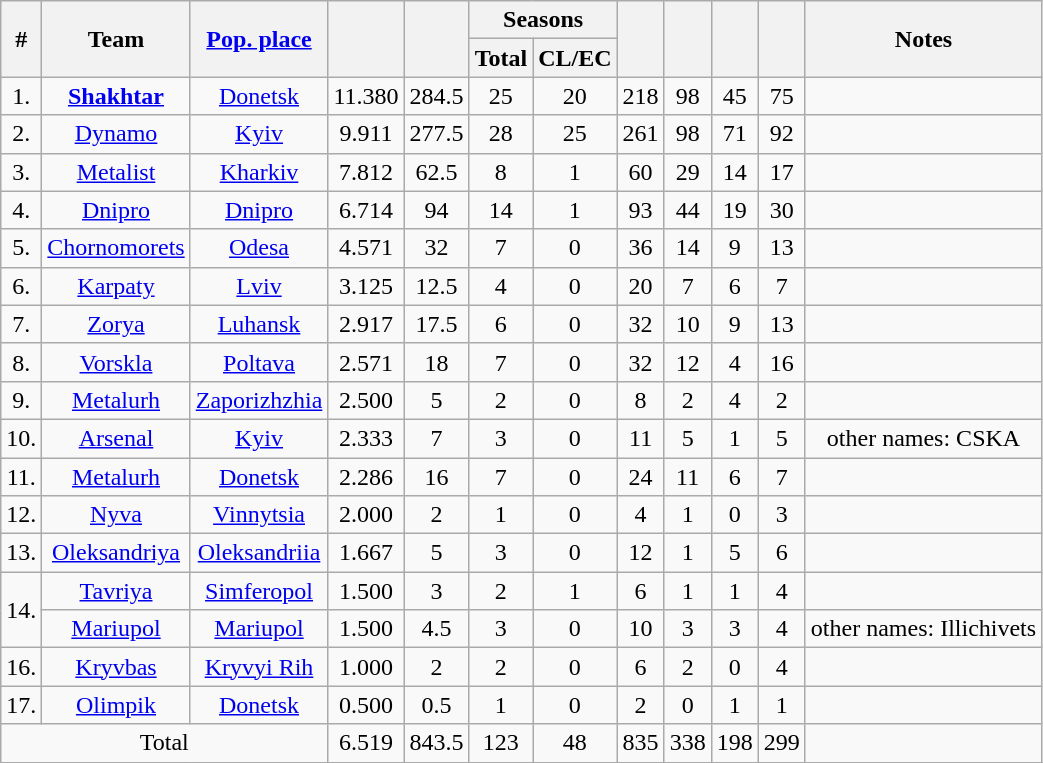<table class="wikitable">
<tr>
<th rowspan=2>#</th>
<th rowspan=2>Team</th>
<th rowspan=2><a href='#'>Pop. place</a></th>
<th rowspan=2></th>
<th rowspan=2></th>
<th colspan=2>Seasons</th>
<th rowspan=2></th>
<th rowspan=2></th>
<th rowspan=2></th>
<th rowspan=2></th>
<th rowspan=2>Notes</th>
</tr>
<tr>
<th>Total</th>
<th>CL/EC</th>
</tr>
<tr align=center>
<td>1.</td>
<td><strong><a href='#'>Shakhtar</a></strong></td>
<td><a href='#'>Donetsk</a></td>
<td>11.380</td>
<td>284.5</td>
<td>25</td>
<td>20</td>
<td>218</td>
<td>98</td>
<td>45</td>
<td>75</td>
<td></td>
</tr>
<tr align=center>
<td>2.</td>
<td><a href='#'>Dynamo</a></td>
<td><a href='#'>Kyiv</a></td>
<td>9.911</td>
<td>277.5</td>
<td>28</td>
<td>25</td>
<td>261</td>
<td>98</td>
<td>71</td>
<td>92</td>
<td></td>
</tr>
<tr align=center>
<td>3.</td>
<td><a href='#'>Metalist</a></td>
<td><a href='#'>Kharkiv</a></td>
<td>7.812</td>
<td>62.5</td>
<td>8</td>
<td>1</td>
<td>60</td>
<td>29</td>
<td>14</td>
<td>17</td>
<td></td>
</tr>
<tr align=center>
<td>4.</td>
<td><a href='#'>Dnipro</a></td>
<td><a href='#'>Dnipro</a></td>
<td>6.714</td>
<td>94</td>
<td>14</td>
<td>1</td>
<td>93</td>
<td>44</td>
<td>19</td>
<td>30</td>
<td></td>
</tr>
<tr align=center>
<td>5.</td>
<td><a href='#'>Chornomorets</a></td>
<td><a href='#'>Odesa</a></td>
<td>4.571</td>
<td>32</td>
<td>7</td>
<td>0</td>
<td>36</td>
<td>14</td>
<td>9</td>
<td>13</td>
<td></td>
</tr>
<tr align=center>
<td>6.</td>
<td><a href='#'>Karpaty</a></td>
<td><a href='#'>Lviv</a></td>
<td>3.125</td>
<td>12.5</td>
<td>4</td>
<td>0</td>
<td>20</td>
<td>7</td>
<td>6</td>
<td>7</td>
<td></td>
</tr>
<tr align=center>
<td>7.</td>
<td><a href='#'>Zorya</a></td>
<td><a href='#'>Luhansk</a></td>
<td>2.917</td>
<td>17.5</td>
<td>6</td>
<td>0</td>
<td>32</td>
<td>10</td>
<td>9</td>
<td>13</td>
<td></td>
</tr>
<tr align=center>
<td>8.</td>
<td><a href='#'>Vorskla</a></td>
<td><a href='#'>Poltava</a></td>
<td>2.571</td>
<td>18</td>
<td>7</td>
<td>0</td>
<td>32</td>
<td>12</td>
<td>4</td>
<td>16</td>
<td></td>
</tr>
<tr align=center>
<td>9.</td>
<td><a href='#'>Metalurh</a></td>
<td><a href='#'>Zaporizhzhia</a></td>
<td>2.500</td>
<td>5</td>
<td>2</td>
<td>0</td>
<td>8</td>
<td>2</td>
<td>4</td>
<td>2</td>
<td></td>
</tr>
<tr align=center>
<td>10.</td>
<td><a href='#'>Arsenal</a></td>
<td><a href='#'>Kyiv</a></td>
<td>2.333</td>
<td>7</td>
<td>3</td>
<td>0</td>
<td>11</td>
<td>5</td>
<td>1</td>
<td>5</td>
<td>other names: CSKA</td>
</tr>
<tr align=center>
<td>11.</td>
<td><a href='#'>Metalurh</a></td>
<td><a href='#'>Donetsk</a></td>
<td>2.286</td>
<td>16</td>
<td>7</td>
<td>0</td>
<td>24</td>
<td>11</td>
<td>6</td>
<td>7</td>
<td></td>
</tr>
<tr align=center>
<td>12.</td>
<td><a href='#'>Nyva</a></td>
<td><a href='#'>Vinnytsia</a></td>
<td>2.000</td>
<td>2</td>
<td>1</td>
<td>0</td>
<td>4</td>
<td>1</td>
<td>0</td>
<td>3</td>
<td></td>
</tr>
<tr align=center>
<td>13.</td>
<td><a href='#'>Oleksandriya</a></td>
<td><a href='#'>Oleksandriia</a></td>
<td>1.667</td>
<td>5</td>
<td>3</td>
<td>0</td>
<td>12</td>
<td>1</td>
<td>5</td>
<td>6</td>
<td></td>
</tr>
<tr align=center>
<td rowspan=2>14.</td>
<td><a href='#'>Tavriya</a></td>
<td><a href='#'>Simferopol</a></td>
<td>1.500</td>
<td>3</td>
<td>2</td>
<td>1</td>
<td>6</td>
<td>1</td>
<td>1</td>
<td>4</td>
<td></td>
</tr>
<tr align=center>
<td><a href='#'>Mariupol</a></td>
<td><a href='#'>Mariupol</a></td>
<td>1.500</td>
<td>4.5</td>
<td>3</td>
<td>0</td>
<td>10</td>
<td>3</td>
<td>3</td>
<td>4</td>
<td>other names: Illichivets</td>
</tr>
<tr align=center>
<td>16.</td>
<td><a href='#'>Kryvbas</a></td>
<td><a href='#'>Kryvyi Rih</a></td>
<td>1.000</td>
<td>2</td>
<td>2</td>
<td>0</td>
<td>6</td>
<td>2</td>
<td>0</td>
<td>4</td>
<td></td>
</tr>
<tr align=center>
<td>17.</td>
<td><a href='#'>Olimpik</a></td>
<td><a href='#'>Donetsk</a></td>
<td>0.500</td>
<td>0.5</td>
<td>1</td>
<td>0</td>
<td>2</td>
<td>0</td>
<td>1</td>
<td>1</td>
<td></td>
</tr>
<tr align=center>
<td colspan=3>Total</td>
<td>6.519</td>
<td>843.5</td>
<td>123</td>
<td>48</td>
<td>835</td>
<td>338</td>
<td>198</td>
<td>299</td>
<td></td>
</tr>
<tr>
</tr>
</table>
